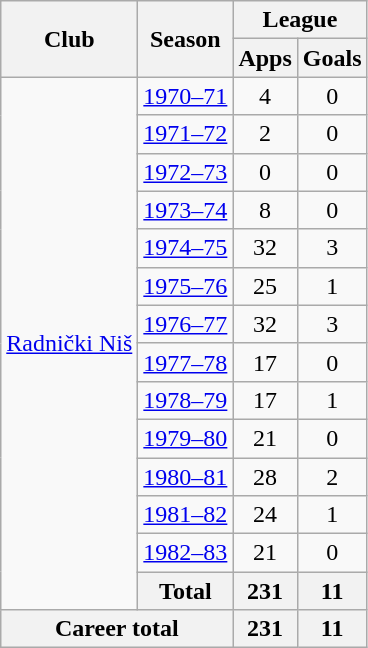<table class="wikitable" style="text-align:center">
<tr>
<th rowspan="2">Club</th>
<th rowspan="2">Season</th>
<th colspan="2">League</th>
</tr>
<tr>
<th>Apps</th>
<th>Goals</th>
</tr>
<tr>
<td rowspan="14"><a href='#'>Radnički Niš</a></td>
<td><a href='#'>1970–71</a></td>
<td>4</td>
<td>0</td>
</tr>
<tr>
<td><a href='#'>1971–72</a></td>
<td>2</td>
<td>0</td>
</tr>
<tr>
<td><a href='#'>1972–73</a></td>
<td>0</td>
<td>0</td>
</tr>
<tr>
<td><a href='#'>1973–74</a></td>
<td>8</td>
<td>0</td>
</tr>
<tr>
<td><a href='#'>1974–75</a></td>
<td>32</td>
<td>3</td>
</tr>
<tr>
<td><a href='#'>1975–76</a></td>
<td>25</td>
<td>1</td>
</tr>
<tr>
<td><a href='#'>1976–77</a></td>
<td>32</td>
<td>3</td>
</tr>
<tr>
<td><a href='#'>1977–78</a></td>
<td>17</td>
<td>0</td>
</tr>
<tr>
<td><a href='#'>1978–79</a></td>
<td>17</td>
<td>1</td>
</tr>
<tr>
<td><a href='#'>1979–80</a></td>
<td>21</td>
<td>0</td>
</tr>
<tr>
<td><a href='#'>1980–81</a></td>
<td>28</td>
<td>2</td>
</tr>
<tr>
<td><a href='#'>1981–82</a></td>
<td>24</td>
<td>1</td>
</tr>
<tr>
<td><a href='#'>1982–83</a></td>
<td>21</td>
<td>0</td>
</tr>
<tr>
<th>Total</th>
<th>231</th>
<th>11</th>
</tr>
<tr>
<th colspan="2">Career total</th>
<th>231</th>
<th>11</th>
</tr>
</table>
